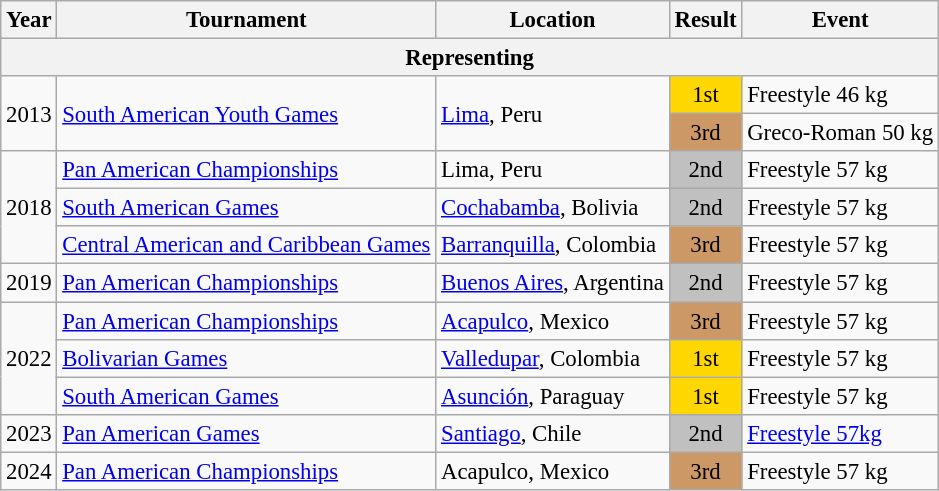<table class="wikitable" style="font-size:95%;">
<tr>
<th>Year</th>
<th>Tournament</th>
<th>Location</th>
<th>Result</th>
<th>Event</th>
</tr>
<tr>
<th colspan=6>Representing </th>
</tr>
<tr>
<td rowspan=2>2013</td>
<td rowspan=2><a href='#'>South American Youth Games</a></td>
<td rowspan=2><a href='#'>Lima</a>, Peru</td>
<td align="center" bgcolor="gold">1st</td>
<td>Freestyle 46 kg</td>
</tr>
<tr>
<td align="center" bgcolor="cc9966">3rd</td>
<td>Greco-Roman 50 kg</td>
</tr>
<tr>
<td rowspan=3>2018</td>
<td><a href='#'>Pan American Championships</a></td>
<td>Lima, Peru</td>
<td align="center" bgcolor="silver">2nd</td>
<td>Freestyle 57 kg</td>
</tr>
<tr>
<td><a href='#'>South American Games</a></td>
<td><a href='#'>Cochabamba</a>, Bolivia</td>
<td align="center" bgcolor="silver">2nd</td>
<td>Freestyle 57 kg</td>
</tr>
<tr>
<td><a href='#'>Central American and Caribbean Games</a></td>
<td><a href='#'>Barranquilla</a>, Colombia</td>
<td align="center" bgcolor="cc9966">3rd</td>
<td>Freestyle 57 kg</td>
</tr>
<tr>
<td>2019</td>
<td><a href='#'>Pan American Championships</a></td>
<td><a href='#'>Buenos Aires</a>, Argentina</td>
<td align="center" bgcolor="silver">2nd</td>
<td>Freestyle 57 kg</td>
</tr>
<tr>
<td rowspan=3>2022</td>
<td><a href='#'>Pan American Championships</a></td>
<td><a href='#'>Acapulco</a>, Mexico</td>
<td align="Center" bgcolor="cc9966">3rd</td>
<td>Freestyle 57 kg</td>
</tr>
<tr>
<td><a href='#'>Bolivarian Games</a></td>
<td><a href='#'>Valledupar</a>, Colombia</td>
<td align="center" bgcolor="gold">1st</td>
<td>Freestyle 57 kg</td>
</tr>
<tr>
<td><a href='#'>South American Games</a></td>
<td><a href='#'>Asunción</a>, Paraguay</td>
<td align="center" bgcolor="gold">1st</td>
<td>Freestyle 57 kg</td>
</tr>
<tr>
<td>2023</td>
<td><a href='#'>Pan American Games</a></td>
<td><a href='#'>Santiago</a>, Chile</td>
<td align="center" bgcolor="silver">2nd</td>
<td><a href='#'>Freestyle 57kg</a></td>
</tr>
<tr>
<td>2024</td>
<td><a href='#'>Pan American Championships</a></td>
<td>Acapulco, Mexico</td>
<td align="Center" bgcolor="cc9966">3rd</td>
<td>Freestyle 57 kg</td>
</tr>
</table>
